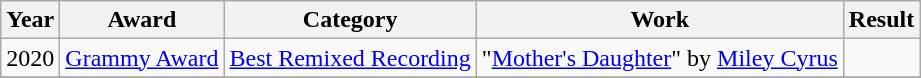<table class="wikitable">
<tr>
<th style="text-align:center;">Year</th>
<th style="text-align:center;">Award</th>
<th style="text-align:center;">Category</th>
<th style="text-align:center;">Work</th>
<th style="text-align:center;">Result</th>
</tr>
<tr>
<td>2020</td>
<td><a href='#'>Grammy Award</a></td>
<td><a href='#'>Best Remixed Recording</a></td>
<td>"<a href='#'>Mother's Daughter</a>" by <a href='#'>Miley Cyrus</a></td>
<td></td>
</tr>
<tr>
</tr>
</table>
